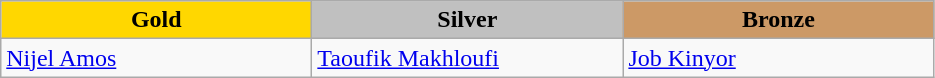<table class="wikitable" style="text-align:left">
<tr align="center">
<td width=200 bgcolor=gold><strong>Gold</strong></td>
<td width=200 bgcolor=silver><strong>Silver</strong></td>
<td width=200 bgcolor=CC9966><strong>Bronze</strong></td>
</tr>
<tr>
<td><a href='#'>Nijel Amos</a><br><em></em></td>
<td><a href='#'>Taoufik Makhloufi</a><br><em></em></td>
<td><a href='#'>Job Kinyor</a><br><em></em></td>
</tr>
</table>
